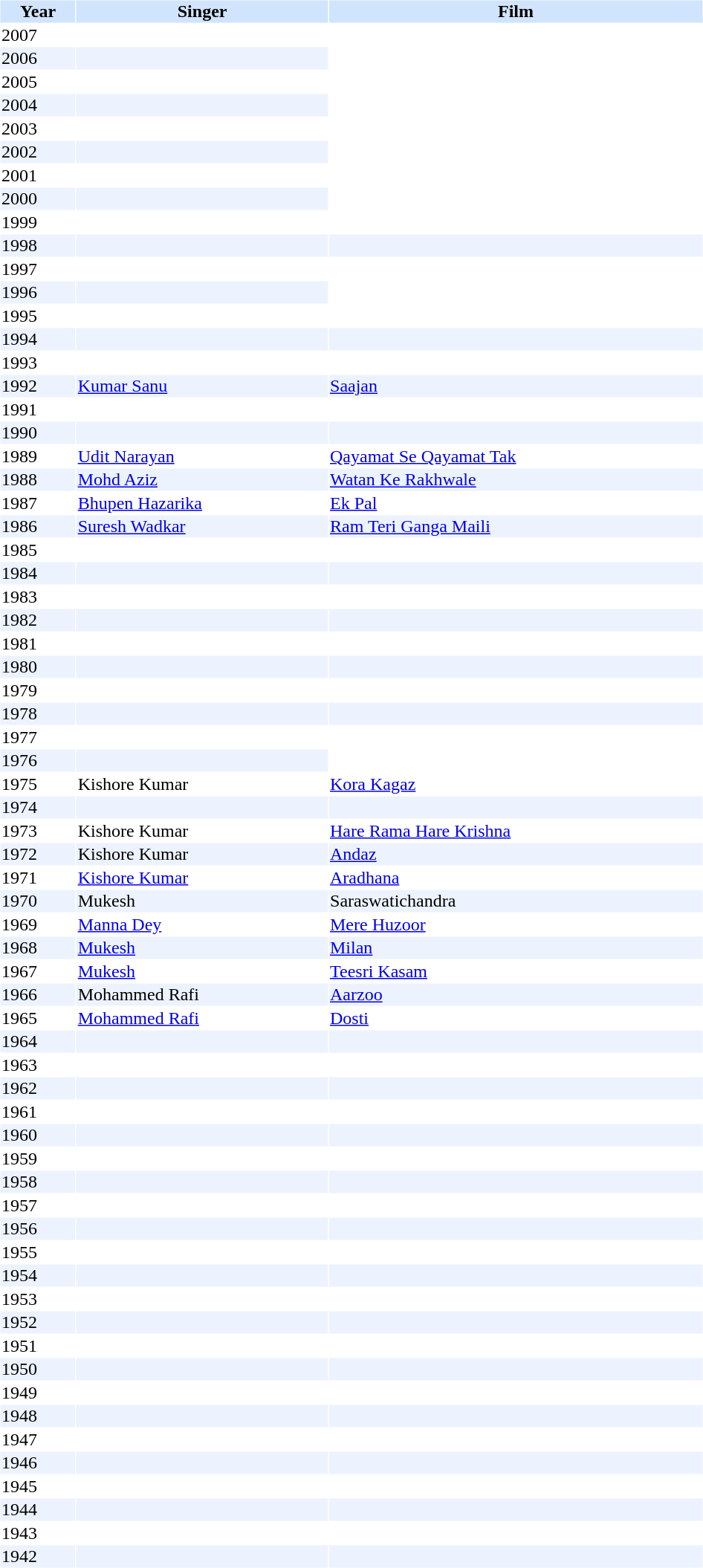<table cellspacing="1" cellpadding="1" border="0" width="50%">
<tr bgcolor="#d1e4fd">
<th>Year</th>
<th>Singer</th>
<th>Film</th>
</tr>
<tr>
<td>2007</td>
<td></td>
</tr>
<tr bgcolor=#edf3fe>
<td>2006</td>
<td></td>
</tr>
<tr>
<td>2005</td>
<td></td>
</tr>
<tr bgcolor=#edf3fe>
<td>2004</td>
<td></td>
</tr>
<tr>
<td>2003</td>
<td></td>
</tr>
<tr bgcolor=#edf3fe>
<td>2002</td>
<td></td>
</tr>
<tr>
<td>2001</td>
<td></td>
</tr>
<tr bgcolor=#edf3fe>
<td>2000</td>
<td></td>
</tr>
<tr>
<td>1999</td>
<td></td>
</tr>
<tr bgcolor=#edf3fe>
<td>1998</td>
<td></td>
<td></td>
</tr>
<tr>
<td>1997</td>
<td></td>
</tr>
<tr bgcolor=#edf3fe>
<td>1996</td>
<td></td>
</tr>
<tr>
<td>1995</td>
<td></td>
</tr>
<tr bgcolor=#edf3fe>
<td>1994</td>
<td></td>
<td></td>
</tr>
<tr>
<td>1993</td>
<td></td>
<td></td>
</tr>
<tr bgcolor=#edf3fe>
<td>1992</td>
<td><a href='#'>Kumar Sanu</a></td>
<td><a href='#'>Saajan</a></td>
</tr>
<tr>
<td>1991</td>
<td></td>
<td></td>
</tr>
<tr bgcolor=#edf3fe>
<td>1990</td>
<td></td>
<td></td>
</tr>
<tr>
<td>1989</td>
<td><a href='#'>Udit Narayan</a></td>
<td><a href='#'>Qayamat Se Qayamat Tak</a></td>
</tr>
<tr bgcolor=#edf3fe>
<td>1988</td>
<td><a href='#'>Mohd Aziz</a></td>
<td><a href='#'>Watan Ke Rakhwale</a></td>
</tr>
<tr>
<td>1987</td>
<td><a href='#'>Bhupen Hazarika</a></td>
<td><a href='#'>Ek Pal</a></td>
</tr>
<tr bgcolor=#edf3fe>
<td>1986</td>
<td><a href='#'>Suresh Wadkar</a></td>
<td><a href='#'>Ram Teri Ganga Maili</a></td>
</tr>
<tr>
<td>1985</td>
<td></td>
<td></td>
</tr>
<tr bgcolor=#edf3fe>
<td>1984</td>
<td></td>
<td></td>
</tr>
<tr>
<td>1983</td>
<td></td>
<td></td>
</tr>
<tr bgcolor=#edf3fe>
<td>1982</td>
<td></td>
<td></td>
</tr>
<tr>
<td>1981</td>
<td></td>
</tr>
<tr bgcolor=#edf3fe>
<td>1980</td>
<td></td>
<td></td>
</tr>
<tr>
<td>1979</td>
<td></td>
<td></td>
</tr>
<tr bgcolor=#edf3fe>
<td>1978</td>
<td></td>
<td></td>
</tr>
<tr>
<td>1977</td>
<td></td>
<td></td>
</tr>
<tr bgcolor=#edf3fe>
<td>1976</td>
<td></td>
</tr>
<tr>
<td>1975</td>
<td>Kishore Kumar</td>
<td><a href='#'>Kora Kagaz</a></td>
</tr>
<tr bgcolor=#edf3fe>
<td>1974</td>
<td></td>
<td></td>
</tr>
<tr>
<td>1973</td>
<td>Kishore Kumar</td>
<td><a href='#'>Hare Rama Hare Krishna</a></td>
</tr>
<tr bgcolor=#edf3fe>
<td>1972</td>
<td>Kishore Kumar</td>
<td><a href='#'>Andaz</a></td>
</tr>
<tr>
<td>1971</td>
<td><a href='#'>Kishore Kumar</a></td>
<td><a href='#'>Aradhana</a></td>
</tr>
<tr bgcolor=#edf3fe>
<td>1970</td>
<td>Mukesh</td>
<td>Saraswatichandra</td>
</tr>
<tr>
<td>1969</td>
<td><a href='#'>Manna Dey</a></td>
<td><a href='#'>Mere Huzoor</a></td>
</tr>
<tr bgcolor=#edf3fe>
<td>1968</td>
<td><a href='#'>Mukesh</a></td>
<td><a href='#'>Milan</a></td>
</tr>
<tr>
<td>1967</td>
<td><a href='#'>Mukesh</a></td>
<td><a href='#'>Teesri Kasam</a></td>
</tr>
<tr bgcolor=#edf3fe>
<td>1966</td>
<td>Mohammed Rafi</td>
<td><a href='#'>Aarzoo</a></td>
</tr>
<tr>
<td>1965</td>
<td><a href='#'>Mohammed Rafi</a></td>
<td><a href='#'>Dosti</a></td>
</tr>
<tr bgcolor=#edf3fe>
<td>1964</td>
<td></td>
<td></td>
</tr>
<tr>
<td>1963</td>
<td></td>
<td></td>
</tr>
<tr bgcolor=#edf3fe>
<td>1962</td>
<td></td>
<td></td>
</tr>
<tr>
<td>1961</td>
<td></td>
<td></td>
</tr>
<tr bgcolor=#edf3fe>
<td>1960</td>
<td></td>
<td></td>
</tr>
<tr>
<td>1959</td>
<td></td>
<td></td>
</tr>
<tr bgcolor=#edf3fe>
<td>1958</td>
<td></td>
<td></td>
</tr>
<tr>
<td>1957</td>
<td></td>
<td></td>
</tr>
<tr bgcolor=#edf3fe>
<td>1956</td>
<td></td>
<td></td>
</tr>
<tr>
<td>1955</td>
<td></td>
<td></td>
</tr>
<tr bgcolor=#edf3fe>
<td>1954</td>
<td></td>
<td></td>
</tr>
<tr>
<td>1953</td>
<td></td>
<td></td>
</tr>
<tr bgcolor=#edf3fe>
<td>1952</td>
<td></td>
<td></td>
</tr>
<tr>
<td>1951</td>
<td></td>
<td></td>
</tr>
<tr bgcolor=#edf3fe>
<td>1950</td>
<td></td>
<td></td>
</tr>
<tr>
<td>1949</td>
<td></td>
<td></td>
</tr>
<tr bgcolor=#edf3fe>
<td>1948</td>
<td></td>
<td></td>
</tr>
<tr>
<td>1947</td>
<td></td>
<td></td>
</tr>
<tr bgcolor=#edf3fe>
<td>1946</td>
<td></td>
<td></td>
</tr>
<tr>
<td>1945</td>
<td></td>
<td></td>
</tr>
<tr bgcolor=#edf3fe>
<td>1944</td>
<td></td>
<td></td>
</tr>
<tr>
<td>1943</td>
<td></td>
<td></td>
</tr>
<tr bgcolor=#edf3fe>
<td>1942</td>
<td></td>
<td></td>
</tr>
</table>
